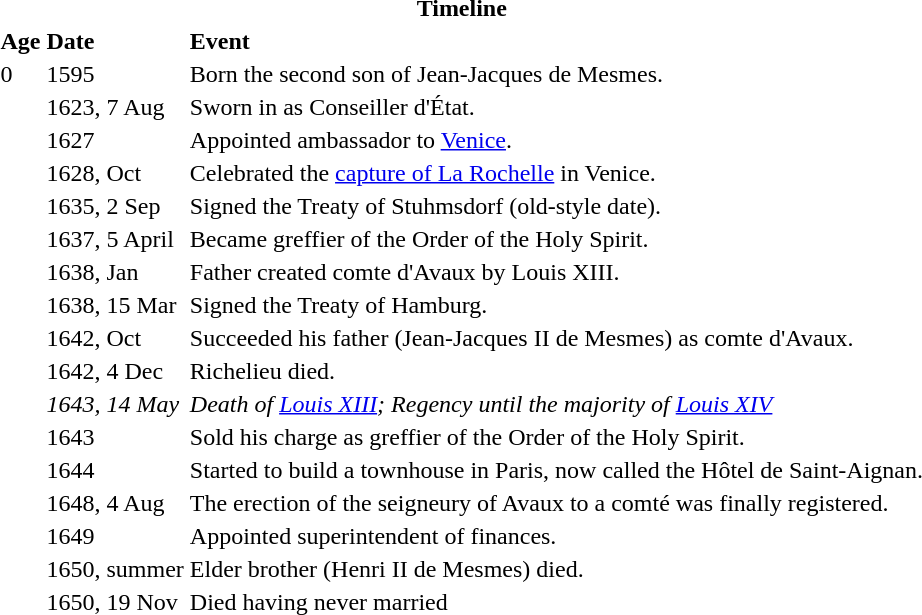<table>
<tr>
<th colspan=3>Timeline</th>
</tr>
<tr>
<th align="left">Age</th>
<th align="left">Date</th>
<th align="left">Event</th>
</tr>
<tr>
<td>0</td>
<td>1595</td>
<td>Born the second son of Jean-Jacques de Mesmes.</td>
</tr>
<tr>
<td></td>
<td>1623, 7 Aug</td>
<td>Sworn in as Conseiller d'État.</td>
</tr>
<tr>
<td></td>
<td>1627</td>
<td>Appointed ambassador to <a href='#'>Venice</a>.</td>
</tr>
<tr>
<td></td>
<td>1628, Oct</td>
<td>Celebrated the <a href='#'>capture of La Rochelle</a> in Venice.</td>
</tr>
<tr>
<td></td>
<td>1635, 2 Sep</td>
<td>Signed the Treaty of Stuhmsdorf (old-style date).</td>
</tr>
<tr>
<td></td>
<td>1637, 5 April</td>
<td>Became greffier of the Order of the Holy Spirit.</td>
</tr>
<tr>
<td></td>
<td>1638, Jan</td>
<td>Father created comte d'Avaux by Louis XIII.</td>
</tr>
<tr>
<td></td>
<td>1638, 15 Mar</td>
<td>Signed the Treaty of Hamburg.</td>
</tr>
<tr>
<td></td>
<td>1642, Oct</td>
<td>Succeeded his father (Jean-Jacques II de Mesmes) as comte d'Avaux.</td>
</tr>
<tr>
<td></td>
<td>1642, 4 Dec</td>
<td>Richelieu died.</td>
</tr>
<tr>
<td></td>
<td><em>1643, 14 May</em></td>
<td><em>Death of <a href='#'>Louis XIII</a>; Regency until the majority of <a href='#'>Louis XIV</a></em></td>
</tr>
<tr>
<td></td>
<td>1643</td>
<td>Sold his charge as greffier of the Order of the Holy Spirit.</td>
</tr>
<tr>
<td></td>
<td>1644</td>
<td>Started to build a townhouse in Paris, now called the Hôtel de Saint-Aignan.</td>
</tr>
<tr>
<td></td>
<td>1648, 4 Aug</td>
<td>The erection of the seigneury of Avaux to a comté was finally registered.</td>
</tr>
<tr>
<td></td>
<td>1649</td>
<td>Appointed superintendent of finances.</td>
</tr>
<tr>
<td></td>
<td>1650, summer</td>
<td>Elder brother (Henri II de Mesmes) died.</td>
</tr>
<tr>
<td></td>
<td>1650, 19 Nov</td>
<td>Died having never married</td>
</tr>
</table>
